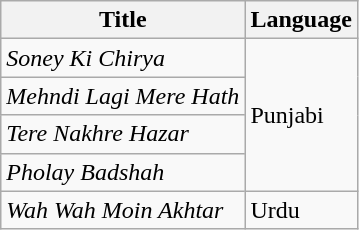<table class="wikitable">
<tr>
<th>Title</th>
<th>Language</th>
</tr>
<tr>
<td><em>Soney Ki Chirya</em></td>
<td rowspan="4">Punjabi</td>
</tr>
<tr>
<td><em>Mehndi Lagi Mere Hath</em></td>
</tr>
<tr>
<td><em>Tere Nakhre Hazar</em></td>
</tr>
<tr>
<td><em>Pholay Badshah</em></td>
</tr>
<tr>
<td><em>Wah Wah Moin Akhtar</em></td>
<td>Urdu</td>
</tr>
</table>
